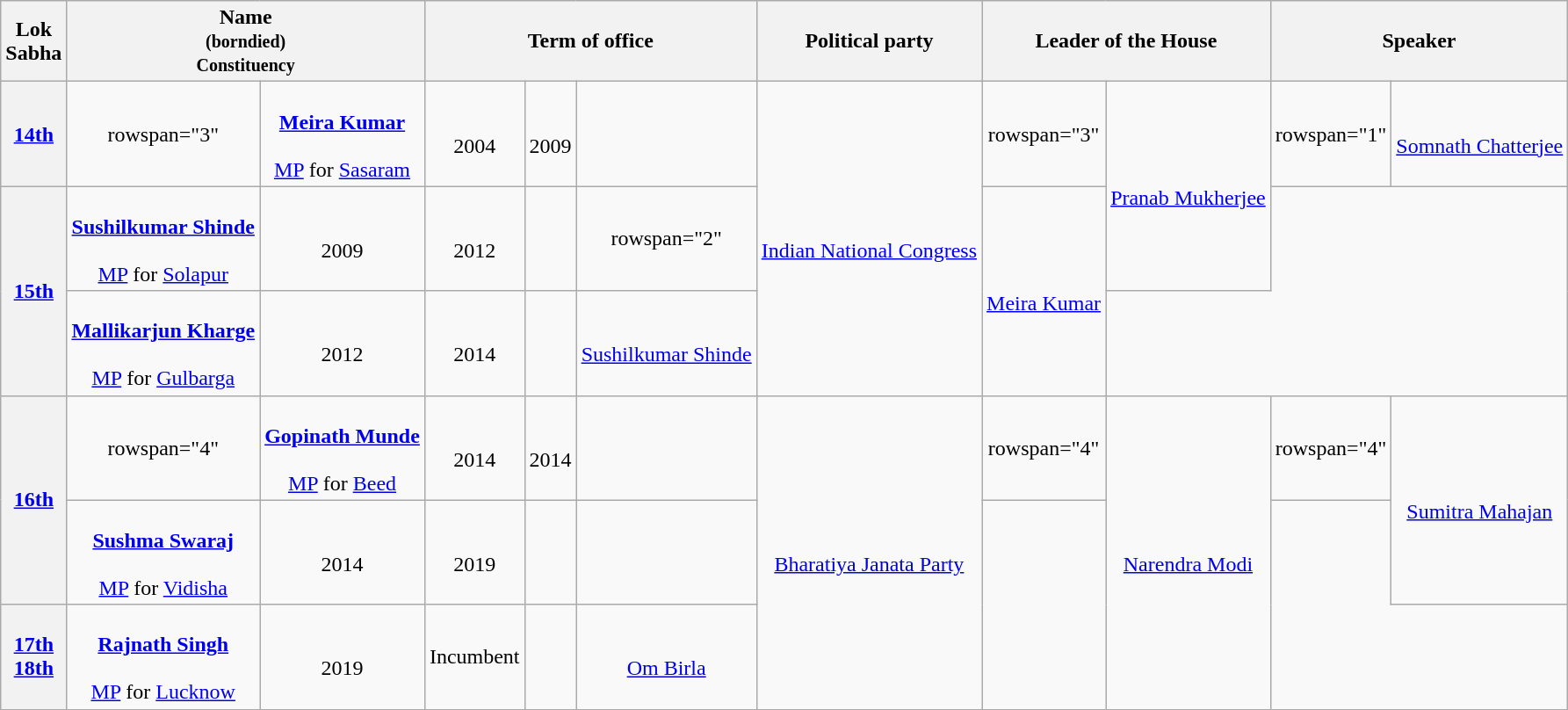<table class=wikitable style="text-align:center">
<tr>
<th>Lok<br>Sabha</th>
<th colspan="2">Name<small><br>(borndied)<br>Constituency</small></th>
<th colspan="3">Term of office</th>
<th>Political party</th>
<th colspan="2">Leader of the House</th>
<th colspan="2">Speaker<br></th>
</tr>
<tr>
<th><a href='#'>14th</a></th>
<td>rowspan="3" </td>
<td><br><strong><a href='#'>Meira Kumar</a></strong><br><br><a href='#'>MP</a> for <a href='#'>Sasaram</a></td>
<td><br>2004</td>
<td><br>2009</td>
<td></td>
<td rowspan="3"><br><a href='#'>Indian National Congress</a></td>
<td>rowspan="3" </td>
<td rowspan="2"><br><a href='#'>Pranab Mukherjee</a></td>
<td>rowspan="1" </td>
<td><br><a href='#'>Somnath Chatterjee</a><br></td>
</tr>
<tr>
<th rowspan="2"><a href='#'>15th</a></th>
<td><br><strong><a href='#'>Sushilkumar Shinde</a></strong><br><br><a href='#'>MP</a> for <a href='#'>Solapur</a></td>
<td><br>2009</td>
<td><br>2012</td>
<td></td>
<td>rowspan="2" </td>
<td rowspan="2"><br><a href='#'>Meira Kumar</a><br></td>
</tr>
<tr>
<td><br><strong><a href='#'>Mallikarjun Kharge</a></strong><br><br><a href='#'>MP</a> for <a href='#'>Gulbarga</a></td>
<td><br>2012</td>
<td><br>2014</td>
<td></td>
<td><br><a href='#'>Sushilkumar Shinde</a></td>
</tr>
<tr>
<th rowspan="2"><a href='#'>16th</a></th>
<td>rowspan="4" </td>
<td><br><strong><a href='#'>Gopinath Munde</a></strong><br><br><a href='#'>MP</a> for <a href='#'>Beed</a></td>
<td><br>2014</td>
<td><br>2014</td>
<td></td>
<td rowspan="4"><br><a href='#'>Bharatiya Janata Party</a></td>
<td>rowspan="4" </td>
<td rowspan="4"><br><a href='#'>Narendra Modi</a></td>
<td>rowspan="4" </td>
<td rowspan="2"><br><a href='#'>Sumitra Mahajan</a><br></td>
</tr>
<tr>
<td><br><strong><a href='#'>Sushma Swaraj</a></strong><br><br><a href='#'>MP</a> for <a href='#'>Vidisha</a></td>
<td><br>2014</td>
<td><br>2019</td>
<td></td>
</tr>
<tr>
<th><a href='#'>17th</a><br><a href='#'>18th</a></th>
<td><br><strong><a href='#'>Rajnath Singh</a></strong><br><br><a href='#'>MP</a> for <a href='#'>Lucknow</a></td>
<td><br>2019</td>
<td>Incumbent</td>
<td></td>
<td rowspan="2"><br><a href='#'>Om Birla</a><br></td>
</tr>
<tr>
</tr>
</table>
